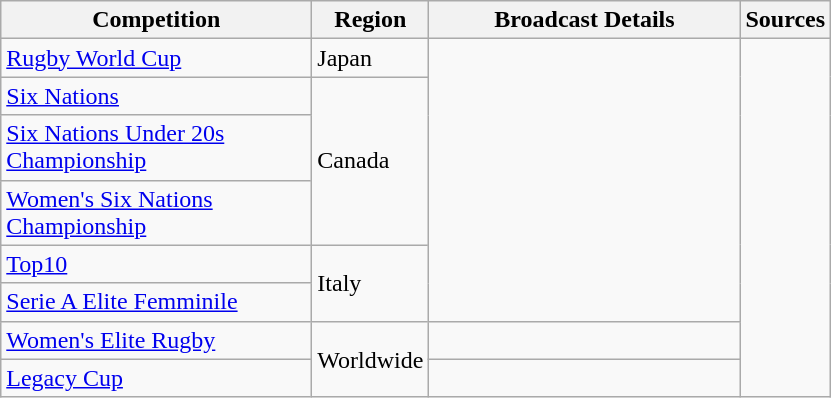<table class="wikitable">
<tr>
<th width="200">Competition</th>
<th>Region</th>
<th width="200">Broadcast Details</th>
<th>Sources</th>
</tr>
<tr>
<td><a href='#'>Rugby World Cup</a></td>
<td>Japan</td>
<td rowspan="6"></td>
</tr>
<tr>
<td><a href='#'>Six Nations</a></td>
<td rowspan="3">Canada</td>
</tr>
<tr>
<td><a href='#'>Six Nations Under 20s Championship</a></td>
</tr>
<tr>
<td><a href='#'>Women's Six Nations Championship</a></td>
</tr>
<tr>
<td><a href='#'>Top10</a></td>
<td rowspan="2">Italy</td>
</tr>
<tr>
<td><a href='#'>Serie A Elite Femminile</a></td>
</tr>
<tr>
<td><a href='#'>Women's Elite Rugby</a></td>
<td rowspan="2">Worldwide</td>
<td></td>
</tr>
<tr>
<td><a href='#'>Legacy Cup</a></td>
<td></td>
</tr>
</table>
